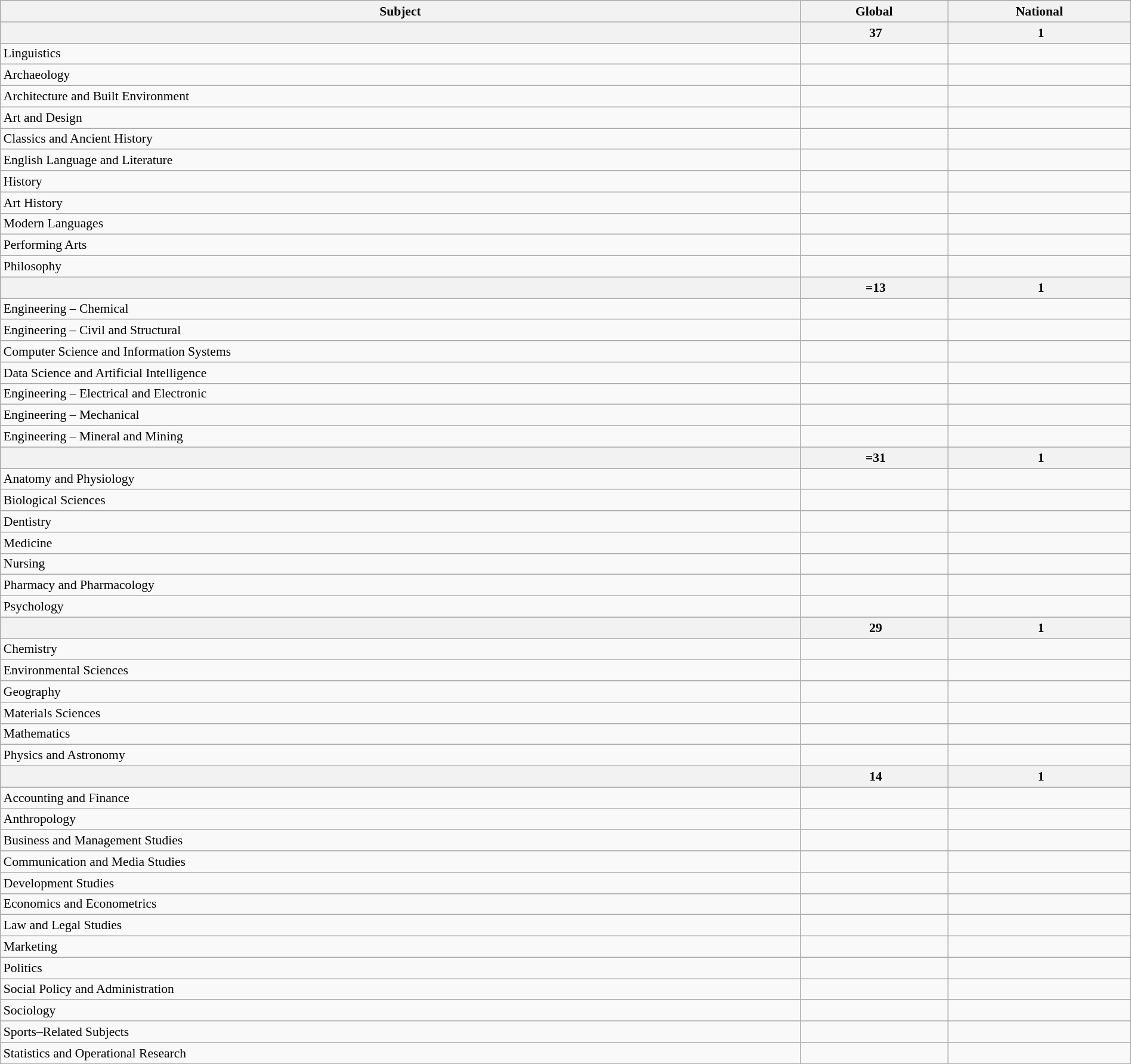<table class="wikitable sortable" style="width: 100%; font-size: 90%">
<tr>
<th>Subject</th>
<th>Global</th>
<th>National</th>
</tr>
<tr>
<th></th>
<th data-sort-value="37"> 37</th>
<th data-sort-value="1"> 1</th>
</tr>
<tr>
<td>Linguistics</td>
<td data-sort-value="9"></td>
<td data-sort-value="1"></td>
</tr>
<tr>
<td>Archaeology</td>
<td data-sort-value="48"></td>
<td data-sort-value="1"></td>
</tr>
<tr>
<td>Architecture and Built Environment</td>
<td data-sort-value="5"></td>
<td data-sort-value="1"></td>
</tr>
<tr>
<td>Art and Design</td>
<td data-sort-value="33"></td>
<td data-sort-value="1–2"></td>
</tr>
<tr>
<td>Classics and Ancient History</td>
<td data-sort-value="38"></td>
<td data-sort-value="1"></td>
</tr>
<tr>
<td>English Language and Literature</td>
<td data-sort-value="16"></td>
<td data-sort-value="1"></td>
</tr>
<tr>
<td>History</td>
<td data-sort-value="11"></td>
<td data-sort-value="1"></td>
</tr>
<tr>
<td>Art History</td>
<td data-sort-value="2"></td>
<td data-sort-value="1"></td>
</tr>
<tr>
<td>Modern Languages</td>
<td data-sort-value="19"></td>
<td data-sort-value="1"></td>
</tr>
<tr>
<td>Performing Arts</td>
<td data-sort-value="41"></td>
<td data-sort-value="1"></td>
</tr>
<tr>
<td>Philosophy</td>
<td data-sort-value="34"></td>
<td data-sort-value="1"></td>
</tr>
<tr>
<th></th>
<th data-sort-value="13"> =13</th>
<th data-sort-value="1"> 1</th>
</tr>
<tr>
<td>Engineering – Chemical</td>
<td data-sort-value="5"></td>
<td data-sort-value="1"></td>
</tr>
<tr>
<td>Engineering – Civil and Structural</td>
<td data-sort-value="4"></td>
<td data-sort-value="1"></td>
</tr>
<tr>
<td>Computer Science and Information Systems</td>
<td data-sort-value="6"></td>
<td data-sort-value="1"></td>
</tr>
<tr>
<td>Data Science and Artificial Intelligence</td>
<td data-sort-value="6"></td>
<td data-sort-value="1"></td>
</tr>
<tr>
<td>Engineering – Electrical and Electronic</td>
<td data-sort-value="6"></td>
<td data-sort-value="1"></td>
</tr>
<tr>
<td>Engineering – Mechanical</td>
<td data-sort-value="7"></td>
<td data-sort-value="1"></td>
</tr>
<tr>
<td>Engineering – Mineral and Mining</td>
<td data-sort-value="17"></td>
<td data-sort-value="1"></td>
</tr>
<tr>
<th></th>
<th data-sort-value="31"> =31</th>
<th data-sort-value="1"> 1</th>
</tr>
<tr>
<td>Anatomy and Physiology</td>
<td data-sort-value="16"></td>
<td data-sort-value="1"></td>
</tr>
<tr>
<td>Biological Sciences</td>
<td data-sort-value="16"></td>
<td data-sort-value="1"></td>
</tr>
<tr>
<td>Dentistry</td>
<td data-sort-value="30"></td>
<td data-sort-value="1"></td>
</tr>
<tr>
<td>Medicine</td>
<td data-sort-value="18"></td>
<td data-sort-value="1"></td>
</tr>
<tr>
<td>Nursing</td>
<td data-sort-value="20"></td>
<td data-sort-value="1"></td>
</tr>
<tr>
<td>Pharmacy and Pharmacology</td>
<td data-sort-value="14"></td>
<td data-sort-value="1"></td>
</tr>
<tr>
<td>Psychology</td>
<td data-sort-value="18"></td>
<td data-sort-value="1"></td>
</tr>
<tr>
<th></th>
<th data-sort-value="29"> 29</th>
<th data-sort-value="1"> 1</th>
</tr>
<tr>
<td>Chemistry</td>
<td data-sort-value="7"></td>
<td data-sort-value="1"></td>
</tr>
<tr>
<td>Environmental Sciences</td>
<td data-sort-value="9"></td>
<td data-sort-value="1"></td>
</tr>
<tr>
<td>Geography</td>
<td data-sort-value="6"></td>
<td data-sort-value="1"></td>
</tr>
<tr>
<td>Materials Sciences</td>
<td data-sort-value="8"></td>
<td data-sort-value="2"></td>
</tr>
<tr>
<td>Mathematics</td>
<td data-sort-value="10"></td>
<td data-sort-value="1"></td>
</tr>
<tr>
<td>Physics and Astronomy</td>
<td data-sort-value="17"></td>
<td data-sort-value="1"></td>
</tr>
<tr>
<th></th>
<th data-sort-value="14"> 14</th>
<th data-sort-value="1"> 1</th>
</tr>
<tr>
<td>Accounting and Finance</td>
<td data-sort-value="14"></td>
<td data-sort-value="1"></td>
</tr>
<tr>
<td>Anthropology</td>
<td data-sort-value="13"></td>
<td data-sort-value="1"></td>
</tr>
<tr>
<td>Business and Management Studies</td>
<td data-sort-value="10"></td>
<td data-sort-value="1"></td>
</tr>
<tr>
<td>Communication and Media Studies</td>
<td data-sort-value="24"></td>
<td data-sort-value="2"></td>
</tr>
<tr>
<td>Development Studies</td>
<td data-sort-value="9"></td>
<td data-sort-value="1"></td>
</tr>
<tr>
<td>Economics and Econometrics</td>
<td data-sort-value="17"></td>
<td data-sort-value="1"></td>
</tr>
<tr>
<td>Law and Legal Studies</td>
<td data-sort-value="12"></td>
<td data-sort-value="1"></td>
</tr>
<tr>
<td>Marketing</td>
<td data-sort-value="8"></td>
<td data-sort-value="1"></td>
</tr>
<tr>
<td>Politics</td>
<td data-sort-value="11"></td>
<td data-sort-value="1"></td>
</tr>
<tr>
<td>Social Policy and Administration</td>
<td data-sort-value="6"></td>
<td data-sort-value="1"></td>
</tr>
<tr>
<td>Sociology</td>
<td data-sort-value="14"></td>
<td data-sort-value="1"></td>
</tr>
<tr>
<td>Sports–Related Subjects</td>
<td data-sort-value="25"></td>
<td data-sort-value="1"></td>
</tr>
<tr>
<td>Statistics and Operational Research</td>
<td data-sort-value="10"></td>
<td data-sort-value="1"></td>
</tr>
<tr>
</tr>
</table>
